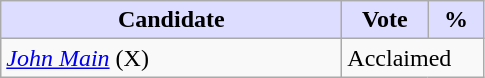<table class="wikitable">
<tr>
<th style="background:#ddf; width:220px;">Candidate</th>
<th style="background:#ddf; width:50px;">Vote</th>
<th style="background:#ddf; width:30px;">%</th>
</tr>
<tr>
<td><em><a href='#'>John Main</a></em> (X)</td>
<td colspan="2">Acclaimed</td>
</tr>
</table>
